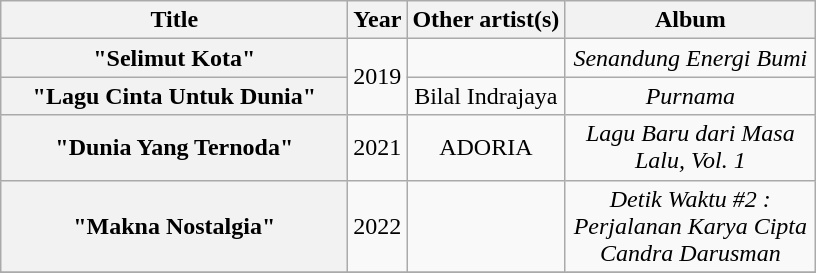<table class="wikitable plainrowheaders" style="text-align:center;">
<tr>
<th style="width:14em;">Title</th>
<th>Year</th>
<th>Other artist(s)</th>
<th style="width:10em;">Album</th>
</tr>
<tr>
<th scope="row">"Selimut Kota"</th>
<td rowspan="2">2019</td>
<td></td>
<td><em>Senandung Energi Bumi</em></td>
</tr>
<tr>
<th scope="row">"Lagu Cinta Untuk Dunia"</th>
<td>Bilal Indrajaya</td>
<td><em>Purnama</em></td>
</tr>
<tr>
<th scope="row">"Dunia Yang Ternoda"</th>
<td>2021</td>
<td>ADORIA</td>
<td><em>Lagu Baru dari Masa Lalu, Vol. 1</em></td>
</tr>
<tr>
<th scope="row">"Makna Nostalgia"</th>
<td>2022</td>
<td></td>
<td><em>Detik Waktu #2 : Perjalanan Karya Cipta Candra Darusman</em></td>
</tr>
<tr>
</tr>
</table>
